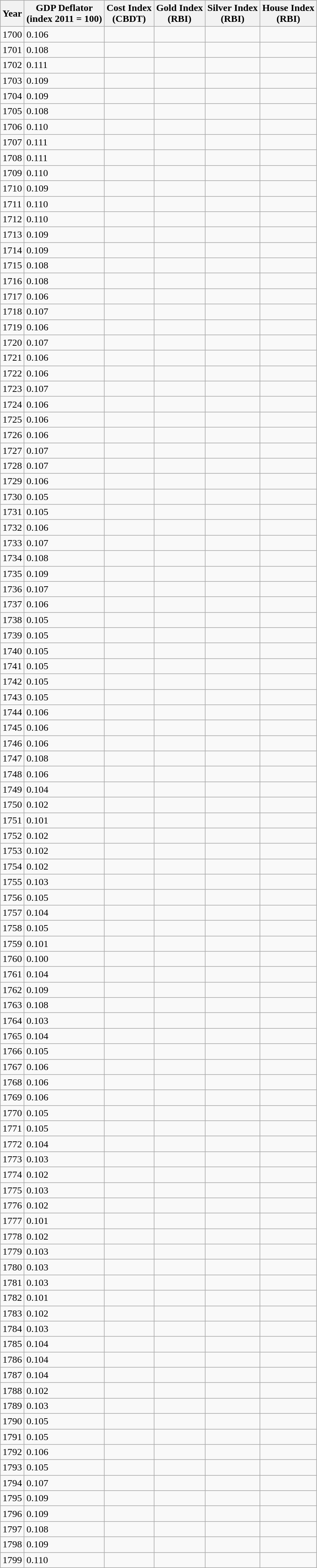<table class="wikitable sortable">
<tr>
<th>Year</th>
<th>GDP Deflator<br>(index 2011 = 100)</th>
<th>Cost Index<br> (CBDT)</th>
<th>Gold Index<br> (RBI)</th>
<th>Silver Index<br> (RBI)</th>
<th>House Index<br> (RBI)</th>
</tr>
<tr>
<td>1700</td>
<td>0.106</td>
<td></td>
<td></td>
<td></td>
<td></td>
</tr>
<tr>
<td>1701</td>
<td>0.108</td>
<td></td>
<td></td>
<td></td>
<td></td>
</tr>
<tr>
<td>1702</td>
<td>0.111</td>
<td></td>
<td></td>
<td></td>
<td></td>
</tr>
<tr>
<td>1703</td>
<td>0.109</td>
<td></td>
<td></td>
<td></td>
<td></td>
</tr>
<tr>
<td>1704</td>
<td>0.109</td>
<td></td>
<td></td>
<td></td>
<td></td>
</tr>
<tr>
<td>1705</td>
<td>0.108</td>
<td></td>
<td></td>
<td></td>
<td></td>
</tr>
<tr>
<td>1706</td>
<td>0.110</td>
<td></td>
<td></td>
<td></td>
<td></td>
</tr>
<tr>
<td>1707</td>
<td>0.111</td>
<td></td>
<td></td>
<td></td>
<td></td>
</tr>
<tr>
<td>1708</td>
<td>0.111</td>
<td></td>
<td></td>
<td></td>
<td></td>
</tr>
<tr>
<td>1709</td>
<td>0.110</td>
<td></td>
<td></td>
<td></td>
<td></td>
</tr>
<tr>
<td>1710</td>
<td>0.109</td>
<td></td>
<td></td>
<td></td>
<td></td>
</tr>
<tr>
<td>1711</td>
<td>0.110</td>
<td></td>
<td></td>
<td></td>
<td></td>
</tr>
<tr>
<td>1712</td>
<td>0.110</td>
<td></td>
<td></td>
<td></td>
<td></td>
</tr>
<tr>
<td>1713</td>
<td>0.109</td>
<td></td>
<td></td>
<td></td>
<td></td>
</tr>
<tr>
<td>1714</td>
<td>0.109</td>
<td></td>
<td></td>
<td></td>
<td></td>
</tr>
<tr>
<td>1715</td>
<td>0.108</td>
<td></td>
<td></td>
<td></td>
<td></td>
</tr>
<tr>
<td>1716</td>
<td>0.108</td>
<td></td>
<td></td>
<td></td>
<td></td>
</tr>
<tr>
<td>1717</td>
<td>0.106</td>
<td></td>
<td></td>
<td></td>
<td></td>
</tr>
<tr>
<td>1718</td>
<td>0.107</td>
<td></td>
<td></td>
<td></td>
<td></td>
</tr>
<tr>
<td>1719</td>
<td>0.106</td>
<td></td>
<td></td>
<td></td>
<td></td>
</tr>
<tr>
<td>1720</td>
<td>0.107</td>
<td></td>
<td></td>
<td></td>
<td></td>
</tr>
<tr>
<td>1721</td>
<td>0.106</td>
<td></td>
<td></td>
<td></td>
<td></td>
</tr>
<tr>
<td>1722</td>
<td>0.106</td>
<td></td>
<td></td>
<td></td>
<td></td>
</tr>
<tr>
<td>1723</td>
<td>0.107</td>
<td></td>
<td></td>
<td></td>
<td></td>
</tr>
<tr>
<td>1724</td>
<td>0.106</td>
<td></td>
<td></td>
<td></td>
<td></td>
</tr>
<tr>
<td>1725</td>
<td>0.106</td>
<td></td>
<td></td>
<td></td>
<td></td>
</tr>
<tr>
<td>1726</td>
<td>0.106</td>
<td></td>
<td></td>
<td></td>
<td></td>
</tr>
<tr>
<td>1727</td>
<td>0.107</td>
<td></td>
<td></td>
<td></td>
<td></td>
</tr>
<tr>
<td>1728</td>
<td>0.107</td>
<td></td>
<td></td>
<td></td>
<td></td>
</tr>
<tr>
<td>1729</td>
<td>0.106</td>
<td></td>
<td></td>
<td></td>
<td></td>
</tr>
<tr>
<td>1730</td>
<td>0.105</td>
<td></td>
<td></td>
<td></td>
<td></td>
</tr>
<tr>
<td>1731</td>
<td>0.105</td>
<td></td>
<td></td>
<td></td>
<td></td>
</tr>
<tr>
<td>1732</td>
<td>0.106</td>
<td></td>
<td></td>
<td></td>
<td></td>
</tr>
<tr>
<td>1733</td>
<td>0.107</td>
<td></td>
<td></td>
<td></td>
<td></td>
</tr>
<tr>
<td>1734</td>
<td>0.108</td>
<td></td>
<td></td>
<td></td>
<td></td>
</tr>
<tr>
<td>1735</td>
<td>0.109</td>
<td></td>
<td></td>
<td></td>
<td></td>
</tr>
<tr>
<td>1736</td>
<td>0.107</td>
<td></td>
<td></td>
<td></td>
<td></td>
</tr>
<tr>
<td>1737</td>
<td>0.106</td>
<td></td>
<td></td>
<td></td>
<td></td>
</tr>
<tr>
<td>1738</td>
<td>0.105</td>
<td></td>
<td></td>
<td></td>
<td></td>
</tr>
<tr>
<td>1739</td>
<td>0.105</td>
<td></td>
<td></td>
<td></td>
<td></td>
</tr>
<tr>
<td>1740</td>
<td>0.105</td>
<td></td>
<td></td>
<td></td>
<td></td>
</tr>
<tr>
<td>1741</td>
<td>0.105</td>
<td></td>
<td></td>
<td></td>
<td></td>
</tr>
<tr>
<td>1742</td>
<td>0.105</td>
<td></td>
<td></td>
<td></td>
<td></td>
</tr>
<tr>
<td>1743</td>
<td>0.105</td>
<td></td>
<td></td>
<td></td>
<td></td>
</tr>
<tr>
<td>1744</td>
<td>0.106</td>
<td></td>
<td></td>
<td></td>
<td></td>
</tr>
<tr>
<td>1745</td>
<td>0.106</td>
<td></td>
<td></td>
<td></td>
<td></td>
</tr>
<tr>
<td>1746</td>
<td>0.106</td>
<td></td>
<td></td>
<td></td>
<td></td>
</tr>
<tr>
<td>1747</td>
<td>0.108</td>
<td></td>
<td></td>
<td></td>
<td></td>
</tr>
<tr>
<td>1748</td>
<td>0.106</td>
<td></td>
<td></td>
<td></td>
<td></td>
</tr>
<tr>
<td>1749</td>
<td>0.104</td>
<td></td>
<td></td>
<td></td>
<td></td>
</tr>
<tr>
<td>1750</td>
<td>0.102</td>
<td></td>
<td></td>
<td></td>
<td></td>
</tr>
<tr>
<td>1751</td>
<td>0.101</td>
<td></td>
<td></td>
<td></td>
<td></td>
</tr>
<tr>
<td>1752</td>
<td>0.102</td>
<td></td>
<td></td>
<td></td>
<td></td>
</tr>
<tr>
<td>1753</td>
<td>0.102</td>
<td></td>
<td></td>
<td></td>
<td></td>
</tr>
<tr>
<td>1754</td>
<td>0.102</td>
<td></td>
<td></td>
<td></td>
<td></td>
</tr>
<tr>
<td>1755</td>
<td>0.103</td>
<td></td>
<td></td>
<td></td>
<td></td>
</tr>
<tr>
<td>1756</td>
<td>0.105</td>
<td></td>
<td></td>
<td></td>
<td></td>
</tr>
<tr>
<td>1757</td>
<td>0.104</td>
<td></td>
<td></td>
<td></td>
<td></td>
</tr>
<tr>
<td>1758</td>
<td>0.105</td>
<td></td>
<td></td>
<td></td>
<td></td>
</tr>
<tr>
<td>1759</td>
<td>0.101</td>
<td></td>
<td></td>
<td></td>
<td></td>
</tr>
<tr>
<td>1760</td>
<td>0.100</td>
<td></td>
<td></td>
<td></td>
<td></td>
</tr>
<tr>
<td>1761</td>
<td>0.104</td>
<td></td>
<td></td>
<td></td>
<td></td>
</tr>
<tr>
<td>1762</td>
<td>0.109</td>
<td></td>
<td></td>
<td></td>
<td></td>
</tr>
<tr>
<td>1763</td>
<td>0.108</td>
<td></td>
<td></td>
<td></td>
<td></td>
</tr>
<tr>
<td>1764</td>
<td>0.103</td>
<td></td>
<td></td>
<td></td>
<td></td>
</tr>
<tr>
<td>1765</td>
<td>0.104</td>
<td></td>
<td></td>
<td></td>
<td></td>
</tr>
<tr>
<td>1766</td>
<td>0.105</td>
<td></td>
<td></td>
<td></td>
<td></td>
</tr>
<tr>
<td>1767</td>
<td>0.106</td>
<td></td>
<td></td>
<td></td>
<td></td>
</tr>
<tr>
<td>1768</td>
<td>0.106</td>
<td></td>
<td></td>
<td></td>
<td></td>
</tr>
<tr>
<td>1769</td>
<td>0.106</td>
<td></td>
<td></td>
<td></td>
<td></td>
</tr>
<tr>
<td>1770</td>
<td>0.105</td>
<td></td>
<td></td>
<td></td>
<td></td>
</tr>
<tr>
<td>1771</td>
<td>0.105</td>
<td></td>
<td></td>
<td></td>
<td></td>
</tr>
<tr>
<td>1772</td>
<td>0.104</td>
<td></td>
<td></td>
<td></td>
<td></td>
</tr>
<tr>
<td>1773</td>
<td>0.103</td>
<td></td>
<td></td>
<td></td>
<td></td>
</tr>
<tr>
<td>1774</td>
<td>0.102</td>
<td></td>
<td></td>
<td></td>
<td></td>
</tr>
<tr>
<td>1775</td>
<td>0.103</td>
<td></td>
<td></td>
<td></td>
<td></td>
</tr>
<tr>
<td>1776</td>
<td>0.102</td>
<td></td>
<td></td>
<td></td>
<td></td>
</tr>
<tr>
<td>1777</td>
<td>0.101</td>
<td></td>
<td></td>
<td></td>
<td></td>
</tr>
<tr>
<td>1778</td>
<td>0.102</td>
<td></td>
<td></td>
<td></td>
<td></td>
</tr>
<tr>
<td>1779</td>
<td>0.103</td>
<td></td>
<td></td>
<td></td>
<td></td>
</tr>
<tr>
<td>1780</td>
<td>0.103</td>
<td></td>
<td></td>
<td></td>
<td></td>
</tr>
<tr>
<td>1781</td>
<td>0.103</td>
<td></td>
<td></td>
<td></td>
<td></td>
</tr>
<tr>
<td>1782</td>
<td>0.101</td>
<td></td>
<td></td>
<td></td>
<td></td>
</tr>
<tr>
<td>1783</td>
<td>0.102</td>
<td></td>
<td></td>
<td></td>
<td></td>
</tr>
<tr>
<td>1784</td>
<td>0.103</td>
<td></td>
<td></td>
<td></td>
<td></td>
</tr>
<tr>
<td>1785</td>
<td>0.104</td>
<td></td>
<td></td>
<td></td>
<td></td>
</tr>
<tr>
<td>1786</td>
<td>0.104</td>
<td></td>
<td></td>
<td></td>
<td></td>
</tr>
<tr>
<td>1787</td>
<td>0.104</td>
<td></td>
<td></td>
<td></td>
<td></td>
</tr>
<tr>
<td>1788</td>
<td>0.102</td>
<td></td>
<td></td>
<td></td>
<td></td>
</tr>
<tr>
<td>1789</td>
<td>0.103</td>
<td></td>
<td></td>
<td></td>
<td></td>
</tr>
<tr>
<td>1790</td>
<td>0.105</td>
<td></td>
<td></td>
<td></td>
<td></td>
</tr>
<tr>
<td>1791</td>
<td>0.105</td>
<td></td>
<td></td>
<td></td>
<td></td>
</tr>
<tr>
<td>1792</td>
<td>0.106</td>
<td></td>
<td></td>
<td></td>
<td></td>
</tr>
<tr>
<td>1793</td>
<td>0.105</td>
<td></td>
<td></td>
<td></td>
<td></td>
</tr>
<tr>
<td>1794</td>
<td>0.107</td>
<td></td>
<td></td>
<td></td>
<td></td>
</tr>
<tr>
<td>1795</td>
<td>0.109</td>
<td></td>
<td></td>
<td></td>
<td></td>
</tr>
<tr>
<td>1796</td>
<td>0.109</td>
<td></td>
<td></td>
<td></td>
<td></td>
</tr>
<tr>
<td>1797</td>
<td>0.108</td>
<td></td>
<td></td>
<td></td>
<td></td>
</tr>
<tr>
<td>1798</td>
<td>0.109</td>
<td></td>
<td></td>
<td></td>
<td></td>
</tr>
<tr>
<td>1799</td>
<td>0.110</td>
<td></td>
<td></td>
<td></td>
<td></td>
</tr>
</table>
